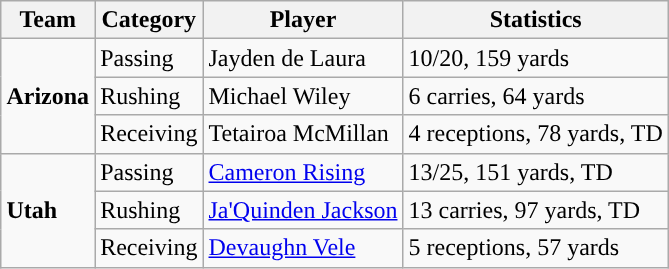<table class="wikitable" style="float: right;">
<tr>
<th>Team</th>
<th>Category</th>
<th>Player</th>
<th>Statistics</th>
</tr>
<tr>
<td rowspan=3><strong>Arizona</strong></td>
<td>Passing</td>
<td>Jayden de Laura</td>
<td>10/20, 159 yards</td>
</tr>
<tr>
<td>Rushing</td>
<td>Michael Wiley</td>
<td>6 carries, 64 yards</td>
</tr>
<tr>
<td>Receiving</td>
<td>Tetairoa McMillan</td>
<td>4 receptions, 78 yards, TD</td>
</tr>
<tr>
<td rowspan=3><strong>Utah</strong></td>
<td>Passing</td>
<td><a href='#'>Cameron Rising</a></td>
<td>13/25, 151 yards, TD</td>
</tr>
<tr>
<td>Rushing</td>
<td><a href='#'>Ja'Quinden Jackson</a></td>
<td>13 carries, 97 yards, TD</td>
</tr>
<tr>
<td>Receiving</td>
<td><a href='#'>Devaughn Vele</a></td>
<td>5 receptions, 57 yards</td>
</tr>
</table>
